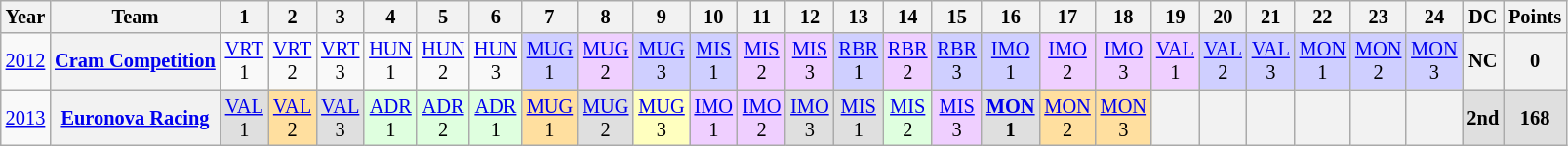<table class="wikitable" style="text-align:center; font-size:85%;">
<tr>
<th>Year</th>
<th>Team</th>
<th>1</th>
<th>2</th>
<th>3</th>
<th>4</th>
<th>5</th>
<th>6</th>
<th>7</th>
<th>8</th>
<th>9</th>
<th>10</th>
<th>11</th>
<th>12</th>
<th>13</th>
<th>14</th>
<th>15</th>
<th>16</th>
<th>17</th>
<th>18</th>
<th>19</th>
<th>20</th>
<th>21</th>
<th>22</th>
<th>23</th>
<th>24</th>
<th>DC</th>
<th>Points</th>
</tr>
<tr>
<td><a href='#'>2012</a></td>
<th nowrap><a href='#'>Cram Competition</a></th>
<td><a href='#'>VRT</a><br>1</td>
<td><a href='#'>VRT</a><br>2</td>
<td><a href='#'>VRT</a><br>3</td>
<td><a href='#'>HUN</a><br>1</td>
<td><a href='#'>HUN</a><br>2</td>
<td><a href='#'>HUN</a><br>3</td>
<td style="background:#CFCFFF;"><a href='#'>MUG</a><br>1<br></td>
<td style="background:#EFCFFF;"><a href='#'>MUG</a><br>2<br></td>
<td style="background:#CFCFFF;"><a href='#'>MUG</a><br>3<br></td>
<td style="background:#CFCFFF;"><a href='#'>MIS</a><br>1<br></td>
<td style="background:#EFCFFF;"><a href='#'>MIS</a><br>2<br></td>
<td style="background:#EFCFFF;"><a href='#'>MIS</a><br>3<br></td>
<td style="background:#CFCFFF;"><a href='#'>RBR</a><br>1<br></td>
<td style="background:#EFCFFF;"><a href='#'>RBR</a><br>2<br></td>
<td style="background:#CFCFFF;"><a href='#'>RBR</a><br>3<br></td>
<td style="background:#CFCFFF;"><a href='#'>IMO</a><br>1<br></td>
<td style="background:#EFCFFF;"><a href='#'>IMO</a><br>2<br></td>
<td style="background:#EFCFFF;"><a href='#'>IMO</a><br>3<br></td>
<td style="background:#EFCFFF;"><a href='#'>VAL</a><br>1<br></td>
<td style="background:#CFCFFF;"><a href='#'>VAL</a><br>2<br></td>
<td style="background:#CFCFFF;"><a href='#'>VAL</a><br>3<br></td>
<td style="background:#CFCFFF;"><a href='#'>MON</a><br>1<br></td>
<td style="background:#CFCFFF;"><a href='#'>MON</a><br>2<br></td>
<td style="background:#CFCFFF;"><a href='#'>MON</a><br>3<br></td>
<th>NC</th>
<th>0</th>
</tr>
<tr>
<td><a href='#'>2013</a></td>
<th nowrap><a href='#'>Euronova Racing</a></th>
<td style="background:#DFDFDF;"><a href='#'>VAL</a><br>1<br></td>
<td style="background:#FFDF9F;"><a href='#'>VAL</a><br>2<br></td>
<td style="background:#DFDFDF;"><a href='#'>VAL</a><br>3<br></td>
<td style="background:#DFFFDF;"><a href='#'>ADR</a><br>1<br></td>
<td style="background:#DFFFDF;"><a href='#'>ADR</a><br>2<br></td>
<td style="background:#DFFFDF;"><a href='#'>ADR</a><br>1<br></td>
<td style="background:#FFDF9F;"><a href='#'>MUG</a><br>1<br></td>
<td style="background:#DFDFDF;"><a href='#'>MUG</a><br>2<br></td>
<td style="background:#FFFFBF;"><a href='#'>MUG</a><br>3<br></td>
<td style="background:#EFCFFF;"><a href='#'>IMO</a><br>1<br></td>
<td style="background:#EFCFFF;"><a href='#'>IMO</a><br>2<br></td>
<td style="background:#DFDFDF;"><a href='#'>IMO</a><br>3<br></td>
<td style="background:#DFDFDF;"><a href='#'>MIS</a><br>1<br></td>
<td style="background:#DFFFDF;"><a href='#'>MIS</a><br>2<br></td>
<td style="background:#EFCFFF;"><a href='#'>MIS</a><br>3<br></td>
<td style="background:#DFDFDF;"><strong><a href='#'>MON</a><br>1<br></strong></td>
<td style="background:#FFDF9F;"><a href='#'>MON</a><br>2<br></td>
<td style="background:#FFDF9F;"><a href='#'>MON</a><br>3<br></td>
<th></th>
<th></th>
<th></th>
<th></th>
<th></th>
<th></th>
<th style="background:#dfdfdf;">2nd</th>
<th style="background:#dfdfdf;">168</th>
</tr>
</table>
